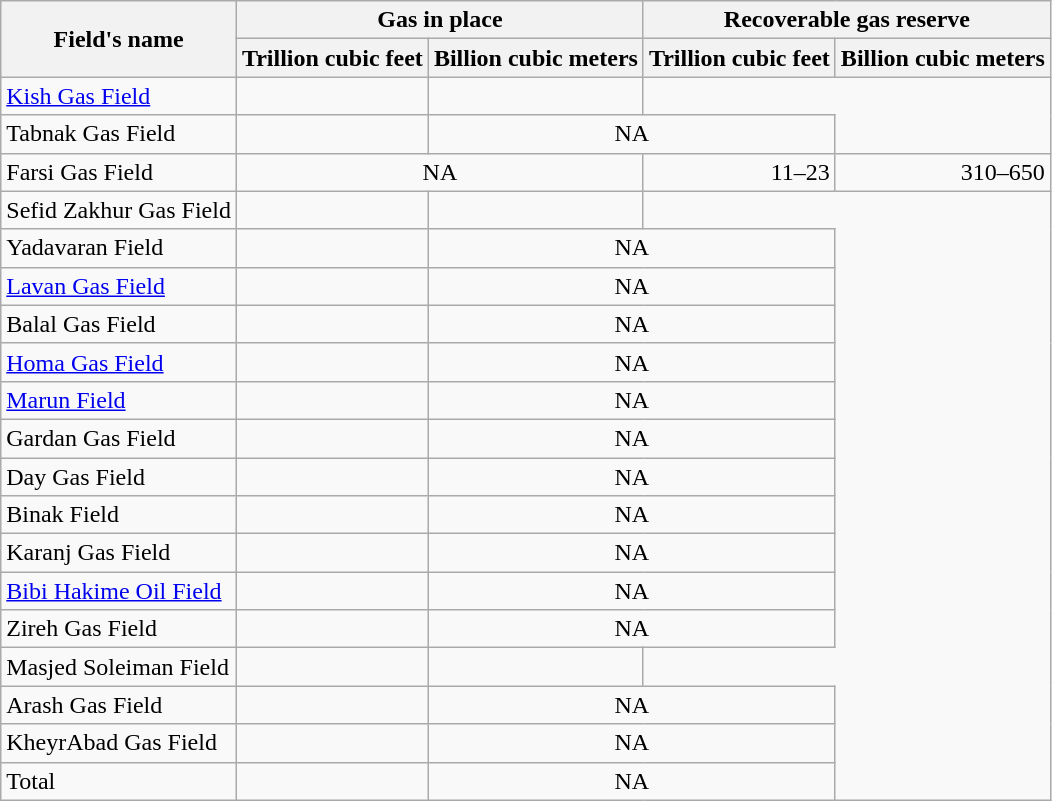<table class="wikitable">
<tr>
<th rowspan=2>Field's name</th>
<th colspan=2>Gas in place</th>
<th colspan=2>Recoverable gas reserve</th>
</tr>
<tr>
<th>Trillion cubic feet</th>
<th>Billion cubic meters</th>
<th>Trillion cubic feet</th>
<th>Billion cubic meters</th>
</tr>
<tr>
<td><a href='#'>Kish Gas Field</a></td>
<td></td>
<td></td>
</tr>
<tr>
<td>Tabnak Gas Field</td>
<td></td>
<td colspan="2" style="text-align:center;">NA</td>
</tr>
<tr>
<td>Farsi Gas Field</td>
<td colspan="2" style="text-align:center;">NA</td>
<td align=right>11–23</td>
<td align=right>310–650</td>
</tr>
<tr>
<td>Sefid Zakhur Gas Field</td>
<td></td>
<td></td>
</tr>
<tr>
<td>Yadavaran Field</td>
<td></td>
<td colspan="2" style="text-align:center;">NA</td>
</tr>
<tr>
<td><a href='#'>Lavan Gas Field</a></td>
<td></td>
<td colspan="2" style="text-align:center;">NA</td>
</tr>
<tr>
<td>Balal Gas Field</td>
<td></td>
<td colspan="2" style="text-align:center;">NA</td>
</tr>
<tr>
<td><a href='#'>Homa Gas Field</a></td>
<td></td>
<td colspan="2" style="text-align:center;">NA</td>
</tr>
<tr>
<td><a href='#'>Marun Field</a></td>
<td></td>
<td colspan="2" style="text-align:center;">NA</td>
</tr>
<tr>
<td>Gardan Gas Field</td>
<td></td>
<td colspan="2" style="text-align:center;">NA</td>
</tr>
<tr>
<td>Day Gas Field</td>
<td></td>
<td colspan="2" style="text-align:center;">NA</td>
</tr>
<tr>
<td>Binak Field</td>
<td></td>
<td colspan="2" style="text-align:center;">NA</td>
</tr>
<tr>
<td>Karanj Gas Field</td>
<td></td>
<td colspan="2" style="text-align:center;">NA</td>
</tr>
<tr>
<td><a href='#'>Bibi Hakime Oil Field</a></td>
<td></td>
<td colspan="2" style="text-align:center;">NA</td>
</tr>
<tr>
<td>Zireh Gas Field</td>
<td></td>
<td colspan="2" style="text-align:center;">NA</td>
</tr>
<tr>
<td>Masjed Soleiman Field</td>
<td></td>
<td></td>
</tr>
<tr>
<td>Arash Gas Field</td>
<td></td>
<td colspan="2" style="text-align:center;">NA</td>
</tr>
<tr>
<td>KheyrAbad Gas Field</td>
<td></td>
<td colspan="2" style="text-align:center;">NA</td>
</tr>
<tr>
<td>Total</td>
<td></td>
<td colspan="2" style="text-align:center;">NA</td>
</tr>
</table>
